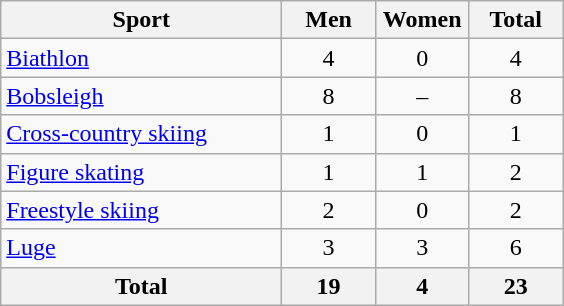<table class="wikitable sortable" style="text-align:center;">
<tr>
<th width=180>Sport</th>
<th width=55>Men</th>
<th width=55>Women</th>
<th width=55>Total</th>
</tr>
<tr>
<td align=left><a href='#'>Biathlon</a></td>
<td>4</td>
<td>0</td>
<td>4</td>
</tr>
<tr>
<td align=left><a href='#'>Bobsleigh</a></td>
<td>8</td>
<td>–</td>
<td>8</td>
</tr>
<tr>
<td align=left><a href='#'>Cross-country skiing</a></td>
<td>1</td>
<td>0</td>
<td>1</td>
</tr>
<tr>
<td align=left><a href='#'>Figure skating</a></td>
<td>1</td>
<td>1</td>
<td>2</td>
</tr>
<tr>
<td align=left><a href='#'>Freestyle skiing</a></td>
<td>2</td>
<td>0</td>
<td>2</td>
</tr>
<tr>
<td align=left><a href='#'>Luge</a></td>
<td>3</td>
<td>3</td>
<td>6</td>
</tr>
<tr>
<th>Total</th>
<th>19</th>
<th>4</th>
<th>23</th>
</tr>
</table>
